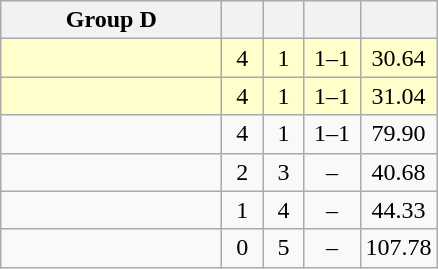<table class="wikitable" style="text-align: center;">
<tr>
<th width=140>Group D</th>
<th width=20></th>
<th width=20></th>
<th width=30></th>
<th width=20></th>
</tr>
<tr bgcolor=#ffffcc>
<td style="text-align:left;"></td>
<td>4</td>
<td>1</td>
<td>1–1</td>
<td>30.64</td>
</tr>
<tr bgcolor=#ffffcc>
<td style="text-align:left;"></td>
<td>4</td>
<td>1</td>
<td>1–1</td>
<td>31.04</td>
</tr>
<tr>
<td style="text-align:left;"></td>
<td>4</td>
<td>1</td>
<td>1–1</td>
<td>79.90</td>
</tr>
<tr>
<td style="text-align:left;"></td>
<td>2</td>
<td>3</td>
<td>–</td>
<td>40.68</td>
</tr>
<tr>
<td style="text-align:left;"></td>
<td>1</td>
<td>4</td>
<td>–</td>
<td>44.33</td>
</tr>
<tr>
<td style="text-align:left;"></td>
<td>0</td>
<td>5</td>
<td>–</td>
<td>107.78</td>
</tr>
</table>
